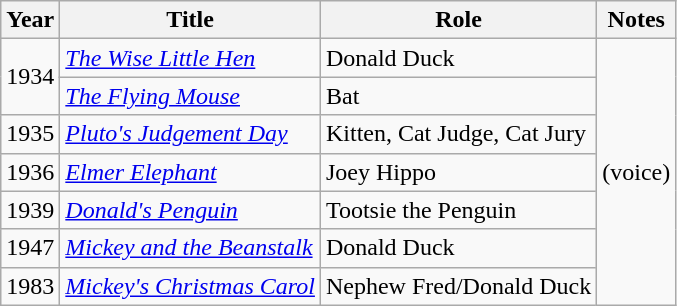<table class="wikitable sortable">
<tr>
<th>Year</th>
<th>Title</th>
<th>Role</th>
<th>Notes</th>
</tr>
<tr>
<td rowspan="2">1934</td>
<td><em><a href='#'>The Wise Little Hen</a></em></td>
<td>Donald Duck</td>
<td rowspan="7">(voice)</td>
</tr>
<tr>
<td><em><a href='#'>The Flying Mouse</a></em></td>
<td>Bat</td>
</tr>
<tr>
<td rowspan="1">1935</td>
<td><em><a href='#'>Pluto's Judgement Day</a></em></td>
<td>Kitten, Cat Judge, Cat Jury</td>
</tr>
<tr>
<td rowspan="1">1936</td>
<td><em><a href='#'>Elmer Elephant</a></em></td>
<td>Joey Hippo</td>
</tr>
<tr>
<td rowspan="1">1939</td>
<td><em><a href='#'>Donald's Penguin</a></em></td>
<td>Tootsie the Penguin</td>
</tr>
<tr>
<td>1947</td>
<td><em><a href='#'>Mickey and the Beanstalk</a></em></td>
<td>Donald Duck</td>
</tr>
<tr>
<td>1983</td>
<td><em><a href='#'>Mickey's Christmas Carol</a></em></td>
<td>Nephew Fred/Donald Duck</td>
</tr>
</table>
